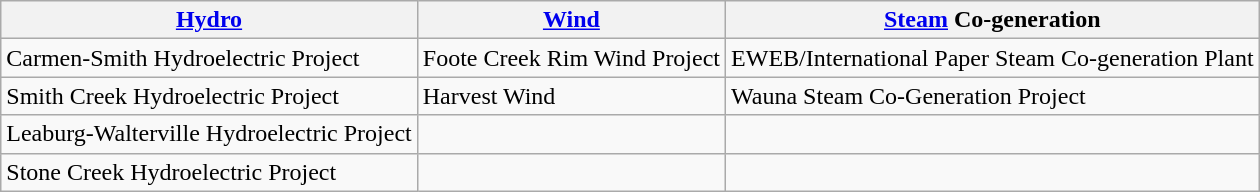<table class="wikitable">
<tr>
<th><a href='#'>Hydro</a></th>
<th><a href='#'>Wind</a></th>
<th><a href='#'>Steam</a> Co-generation</th>
</tr>
<tr>
<td>Carmen-Smith Hydroelectric Project</td>
<td>Foote Creek Rim Wind Project</td>
<td>EWEB/International Paper Steam Co-generation Plant</td>
</tr>
<tr>
<td>Smith Creek Hydroelectric Project</td>
<td>Harvest Wind</td>
<td>Wauna Steam Co-Generation Project</td>
</tr>
<tr>
<td>Leaburg-Walterville Hydroelectric Project</td>
<td></td>
<td></td>
</tr>
<tr>
<td>Stone Creek Hydroelectric Project</td>
<td></td>
<td></td>
</tr>
</table>
